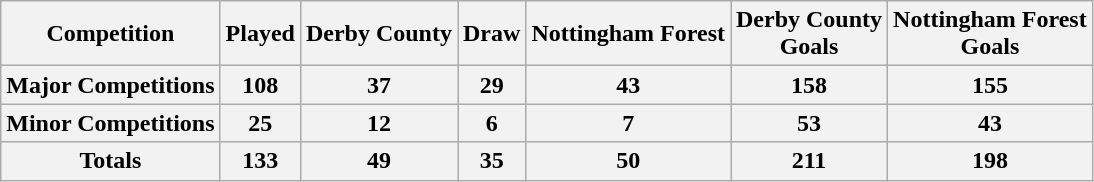<table class=wikitable style="text-align:center">
<tr>
<th>Competition</th>
<th>Played</th>
<th>Derby County</th>
<th>Draw</th>
<th>Nottingham Forest</th>
<th>Derby County <br> Goals</th>
<th>Nottingham Forest<br> Goals</th>
</tr>
<tr>
<th>Major Competitions</th>
<th>108</th>
<th>37</th>
<th>29</th>
<th>43</th>
<th>158</th>
<th>155</th>
</tr>
<tr>
<th>Minor Competitions</th>
<th>25</th>
<th>12</th>
<th>6</th>
<th>7</th>
<th>53</th>
<th>43</th>
</tr>
<tr class="sortbottom">
<th>Totals</th>
<th>133</th>
<th>49</th>
<th>35</th>
<th>50</th>
<th>211</th>
<th>198</th>
</tr>
</table>
